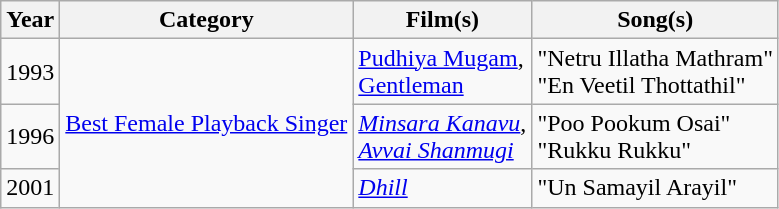<table class="wikitable sortable">
<tr>
<th>Year</th>
<th>Category</th>
<th>Film(s)</th>
<th>Song(s)</th>
</tr>
<tr>
<td>1993</td>
<td rowspan=3><a href='#'>Best Female Playback Singer</a></td>
<td><a href='#'>Pudhiya Mugam</a>, <br> <a href='#'>Gentleman</a></td>
<td>"Netru Illatha Mathram" <br> "En Veetil Thottathil"</td>
</tr>
<tr>
<td>1996</td>
<td><em><a href='#'>Minsara Kanavu</a></em>, <br> <em><a href='#'>Avvai Shanmugi</a></em></td>
<td>"Poo Pookum Osai" <br> "Rukku Rukku"</td>
</tr>
<tr>
<td>2001</td>
<td><em><a href='#'>Dhill</a></em></td>
<td>"Un Samayil Arayil"</td>
</tr>
</table>
